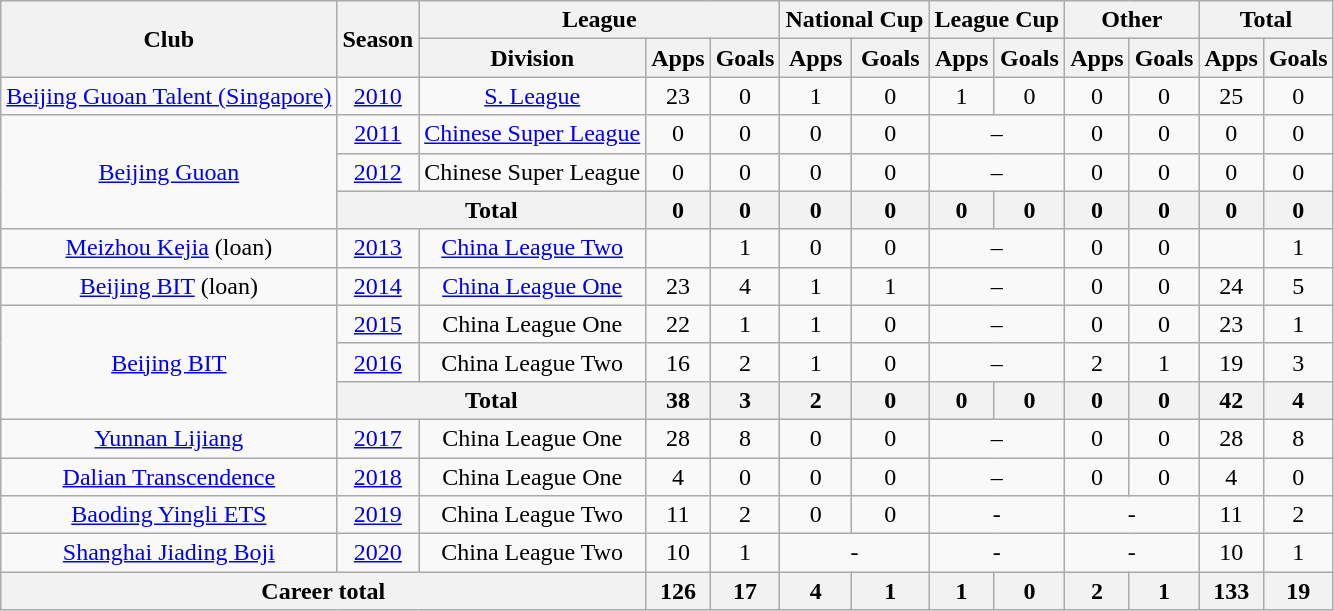<table class="wikitable" style="text-align: center">
<tr>
<th rowspan="2">Club</th>
<th rowspan="2">Season</th>
<th colspan="3">League</th>
<th colspan="2">National Cup</th>
<th colspan="2">League Cup</th>
<th colspan="2">Other</th>
<th colspan="2">Total</th>
</tr>
<tr>
<th>Division</th>
<th>Apps</th>
<th>Goals</th>
<th>Apps</th>
<th>Goals</th>
<th>Apps</th>
<th>Goals</th>
<th>Apps</th>
<th>Goals</th>
<th>Apps</th>
<th>Goals</th>
</tr>
<tr>
<td><a href='#'>Beijing Guoan Talent (Singapore)</a></td>
<td><a href='#'>2010</a></td>
<td><a href='#'>S. League</a></td>
<td>23</td>
<td>0</td>
<td>1</td>
<td>0</td>
<td>1</td>
<td>0</td>
<td>0</td>
<td>0</td>
<td>25</td>
<td>0</td>
</tr>
<tr>
<td rowspan=3><a href='#'>Beijing Guoan</a></td>
<td><a href='#'>2011</a></td>
<td><a href='#'>Chinese Super League</a></td>
<td>0</td>
<td>0</td>
<td>0</td>
<td>0</td>
<td colspan="2">–</td>
<td>0</td>
<td>0</td>
<td>0</td>
<td>0</td>
</tr>
<tr>
<td><a href='#'>2012</a></td>
<td>Chinese Super League</td>
<td>0</td>
<td>0</td>
<td>0</td>
<td>0</td>
<td colspan="2">–</td>
<td>0</td>
<td>0</td>
<td>0</td>
<td>0</td>
</tr>
<tr>
<th colspan="2">Total</th>
<th>0</th>
<th>0</th>
<th>0</th>
<th>0</th>
<th>0</th>
<th>0</th>
<th>0</th>
<th>0</th>
<th>0</th>
<th>0</th>
</tr>
<tr>
<td><a href='#'>Meizhou Kejia</a> (loan)</td>
<td><a href='#'>2013</a></td>
<td><a href='#'>China League Two</a></td>
<td></td>
<td>1</td>
<td>0</td>
<td>0</td>
<td colspan="2">–</td>
<td>0</td>
<td>0</td>
<td></td>
<td>1</td>
</tr>
<tr>
<td><a href='#'>Beijing BIT</a> (loan)</td>
<td><a href='#'>2014</a></td>
<td><a href='#'>China League One</a></td>
<td>23</td>
<td>4</td>
<td>1</td>
<td>1</td>
<td colspan="2">–</td>
<td>0</td>
<td>0</td>
<td>24</td>
<td>5</td>
</tr>
<tr>
<td rowspan=3><a href='#'>Beijing BIT</a></td>
<td><a href='#'>2015</a></td>
<td>China League One</td>
<td>22</td>
<td>1</td>
<td>1</td>
<td>0</td>
<td colspan="2">–</td>
<td>0</td>
<td>0</td>
<td>23</td>
<td>1</td>
</tr>
<tr>
<td><a href='#'>2016</a></td>
<td>China League Two</td>
<td>16</td>
<td>2</td>
<td>1</td>
<td>0</td>
<td colspan="2">–</td>
<td>2</td>
<td>1</td>
<td>19</td>
<td>3</td>
</tr>
<tr>
<th colspan="2">Total</th>
<th>38</th>
<th>3</th>
<th>2</th>
<th>0</th>
<th>0</th>
<th>0</th>
<th>0</th>
<th>0</th>
<th>42</th>
<th>4</th>
</tr>
<tr>
<td><a href='#'>Yunnan Lijiang</a></td>
<td><a href='#'>2017</a></td>
<td>China League One</td>
<td>28</td>
<td>8</td>
<td>0</td>
<td>0</td>
<td colspan="2">–</td>
<td>0</td>
<td>0</td>
<td>28</td>
<td>8</td>
</tr>
<tr>
<td><a href='#'>Dalian Transcendence</a></td>
<td><a href='#'>2018</a></td>
<td>China League One</td>
<td>4</td>
<td>0</td>
<td>0</td>
<td>0</td>
<td colspan="2">–</td>
<td>0</td>
<td>0</td>
<td>4</td>
<td>0</td>
</tr>
<tr>
<td><a href='#'>Baoding Yingli ETS</a></td>
<td><a href='#'>2019</a></td>
<td>China League Two</td>
<td>11</td>
<td>2</td>
<td>0</td>
<td>0</td>
<td colspan="2">-</td>
<td colspan="2">-</td>
<td>11</td>
<td>2</td>
</tr>
<tr>
<td><a href='#'>Shanghai Jiading Boji</a></td>
<td><a href='#'>2020</a></td>
<td>China League Two</td>
<td>10</td>
<td>1</td>
<td colspan="2">-</td>
<td colspan="2">-</td>
<td colspan="2">-</td>
<td>10</td>
<td>1</td>
</tr>
<tr>
<th colspan=3>Career total</th>
<th>126</th>
<th>17</th>
<th>4</th>
<th>1</th>
<th>1</th>
<th>0</th>
<th>2</th>
<th>1</th>
<th>133</th>
<th>19</th>
</tr>
</table>
